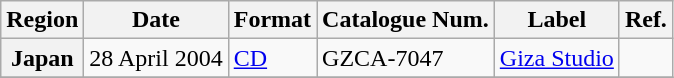<table class="wikitable sortable plainrowheaders">
<tr>
<th scope="col">Region</th>
<th scope="col">Date</th>
<th scope="col">Format</th>
<th scope="col">Catalogue Num.</th>
<th scope="col">Label</th>
<th scope="col">Ref.</th>
</tr>
<tr>
<th scope="row">Japan</th>
<td>28 April 2004</td>
<td><a href='#'>CD</a></td>
<td>GZCA-7047</td>
<td><a href='#'>Giza Studio</a></td>
<td></td>
</tr>
<tr>
</tr>
</table>
